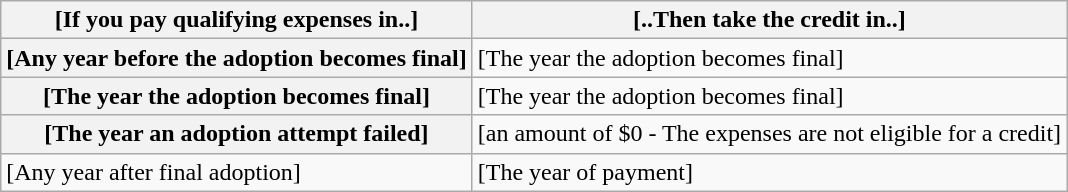<table class="wikitable">
<tr>
<th scope="col">[If you pay qualifying expenses in..]</th>
<th scope="col">[..Then take the credit in..]</th>
</tr>
<tr>
<th scope="row">[Any year before the adoption becomes final]</th>
<td>[The year the adoption becomes final]</td>
</tr>
<tr>
<th scope="row">[The year the adoption becomes final]</th>
<td>[The year the adoption becomes final]</td>
</tr>
<tr>
<th scope="row">[The year an adoption attempt failed]</th>
<td>[an amount of $0 - The expenses are not eligible for a credit]</td>
</tr>
<tr>
<td scope="row">[Any year after final adoption]</td>
<td>[The year of payment]</td>
</tr>
</table>
